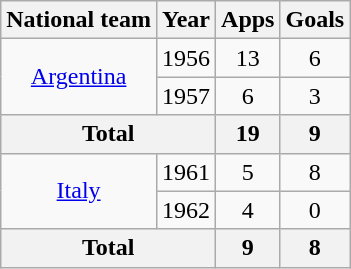<table class="wikitable" style="text-align:center">
<tr>
<th>National team</th>
<th>Year</th>
<th>Apps</th>
<th>Goals</th>
</tr>
<tr>
<td rowspan="2"><a href='#'>Argentina</a></td>
<td>1956</td>
<td>13</td>
<td>6</td>
</tr>
<tr>
<td>1957</td>
<td>6</td>
<td>3</td>
</tr>
<tr>
<th colspan="2">Total</th>
<th>19</th>
<th>9</th>
</tr>
<tr>
<td rowspan="2"><a href='#'>Italy</a></td>
<td>1961</td>
<td>5</td>
<td>8</td>
</tr>
<tr>
<td>1962</td>
<td>4</td>
<td>0</td>
</tr>
<tr>
<th colspan="2">Total</th>
<th>9</th>
<th>8</th>
</tr>
</table>
